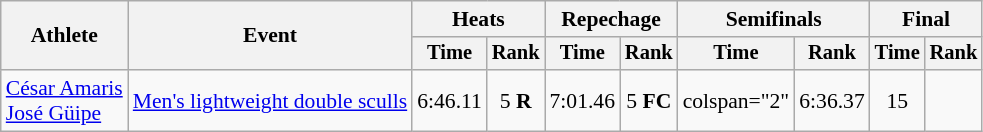<table class="wikitable" style="font-size:90%">
<tr>
<th rowspan="2">Athlete</th>
<th rowspan="2">Event</th>
<th colspan="2">Heats</th>
<th colspan="2">Repechage</th>
<th colspan="2">Semifinals</th>
<th colspan="2">Final</th>
</tr>
<tr style="font-size:95%">
<th>Time</th>
<th>Rank</th>
<th>Time</th>
<th>Rank</th>
<th>Time</th>
<th>Rank</th>
<th>Time</th>
<th>Rank</th>
</tr>
<tr align=center>
<td align=left><a href='#'>César Amaris</a><br><a href='#'>José Güipe</a></td>
<td align=left><a href='#'>Men's lightweight double sculls</a></td>
<td>6:46.11</td>
<td>5 <strong>R</strong></td>
<td>7:01.46</td>
<td>5 <strong>FC</strong></td>
<td>colspan="2" </td>
<td>6:36.37</td>
<td>15</td>
</tr>
</table>
